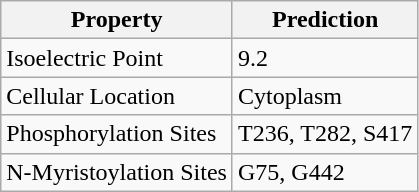<table class="wikitable sortable">
<tr>
<th>Property</th>
<th>Prediction</th>
</tr>
<tr>
<td>Isoelectric Point</td>
<td>9.2</td>
</tr>
<tr>
<td>Cellular Location</td>
<td>Cytoplasm</td>
</tr>
<tr>
<td>Phosphorylation Sites</td>
<td>T236, T282, S417</td>
</tr>
<tr>
<td>N-Myristoylation Sites</td>
<td>G75, G442</td>
</tr>
</table>
